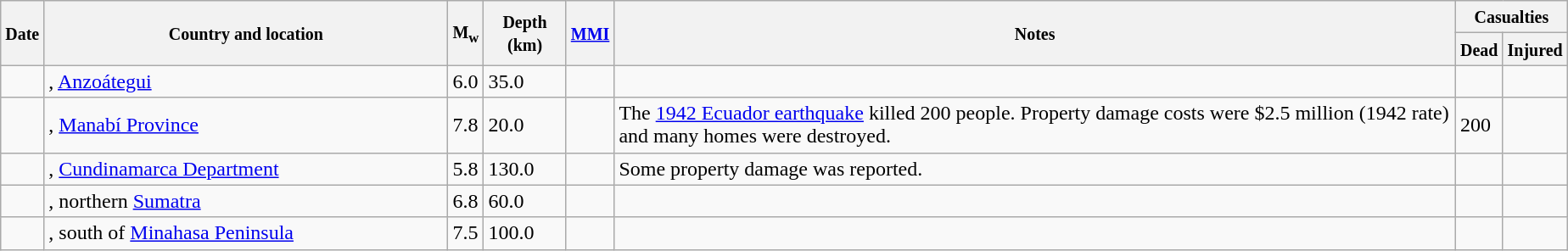<table class="wikitable sortable sort-under" style="border:1px black; margin-left:1em;">
<tr>
<th rowspan="2"><small>Date</small></th>
<th rowspan="2" style="width: 310px"><small>Country and location</small></th>
<th rowspan="2"><small>M<sub>w</sub></small></th>
<th rowspan="2"><small>Depth (km)</small></th>
<th rowspan="2"><small><a href='#'>MMI</a></small></th>
<th rowspan="2" class="unsortable"><small>Notes</small></th>
<th colspan="2"><small>Casualties</small></th>
</tr>
<tr>
<th><small>Dead</small></th>
<th><small>Injured</small></th>
</tr>
<tr>
<td></td>
<td>, <a href='#'>Anzoátegui</a></td>
<td>6.0</td>
<td>35.0</td>
<td></td>
<td></td>
<td></td>
<td></td>
</tr>
<tr>
<td></td>
<td>, <a href='#'>Manabí Province</a></td>
<td>7.8</td>
<td>20.0</td>
<td></td>
<td>The <a href='#'>1942 Ecuador earthquake</a> killed 200 people. Property damage costs were $2.5 million (1942 rate) and many homes were destroyed.</td>
<td>200</td>
<td></td>
</tr>
<tr>
<td></td>
<td>, <a href='#'>Cundinamarca Department</a></td>
<td>5.8</td>
<td>130.0</td>
<td></td>
<td>Some property damage was reported.</td>
<td></td>
<td></td>
</tr>
<tr>
<td></td>
<td>, northern <a href='#'>Sumatra</a></td>
<td>6.8</td>
<td>60.0</td>
<td></td>
<td></td>
<td></td>
<td></td>
</tr>
<tr>
<td></td>
<td>, south of <a href='#'>Minahasa Peninsula</a></td>
<td>7.5</td>
<td>100.0</td>
<td></td>
<td></td>
<td></td>
<td></td>
</tr>
</table>
